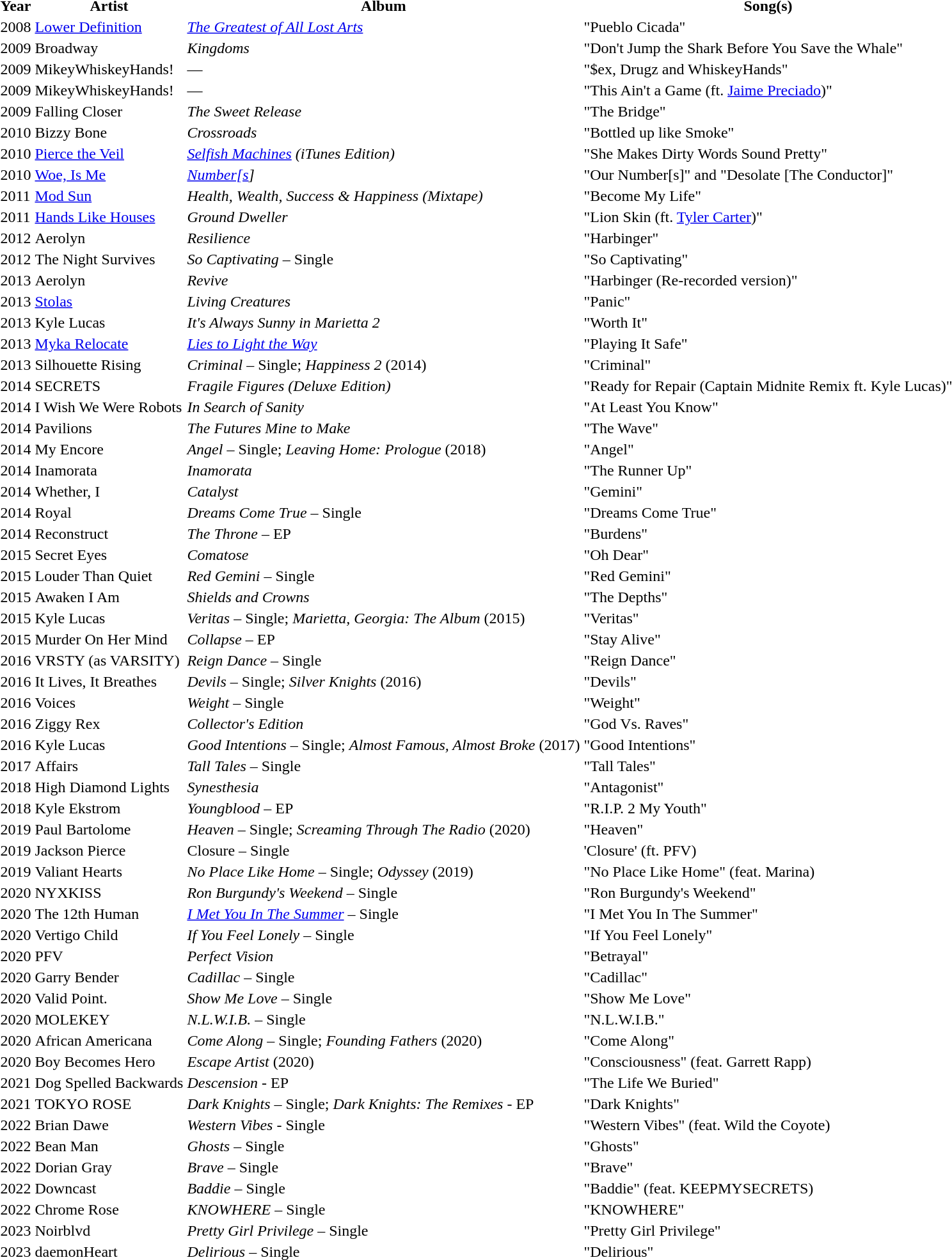<table>
<tr>
<th>Year</th>
<th>Artist</th>
<th>Album</th>
<th>Song(s)</th>
</tr>
<tr>
<td>2008</td>
<td><a href='#'>Lower Definition</a></td>
<td><em><a href='#'>The Greatest of All Lost Arts</a></em></td>
<td>"Pueblo Cicada"</td>
</tr>
<tr>
<td>2009</td>
<td>Broadway</td>
<td><em>Kingdoms</em></td>
<td>"Don't Jump the Shark Before You Save the Whale"</td>
</tr>
<tr>
<td>2009</td>
<td>MikeyWhiskeyHands!</td>
<td>—</td>
<td>"$ex, Drugz and WhiskeyHands"</td>
</tr>
<tr>
<td>2009</td>
<td>MikeyWhiskeyHands!</td>
<td>—</td>
<td>"This Ain't a Game (ft. <a href='#'>Jaime Preciado</a>)"</td>
</tr>
<tr>
<td>2009</td>
<td>Falling Closer</td>
<td><em>The Sweet Release</em></td>
<td>"The Bridge"</td>
</tr>
<tr>
<td>2010</td>
<td>Bizzy Bone</td>
<td><em>Crossroads</em></td>
<td>"Bottled up like Smoke"</td>
</tr>
<tr>
<td>2010</td>
<td><a href='#'>Pierce the Veil</a></td>
<td><em><a href='#'>Selfish Machines</a> (iTunes Edition)</em></td>
<td>"She Makes Dirty Words Sound Pretty"</td>
</tr>
<tr>
<td>2010</td>
<td><a href='#'>Woe, Is Me</a></td>
<td><em><a href='#'>Number[s</a>]</em></td>
<td>"Our Number[s]" and "Desolate [The Conductor]"</td>
</tr>
<tr>
<td>2011</td>
<td><a href='#'>Mod Sun</a></td>
<td><em>Health, Wealth, Success & Happiness (Mixtape)</em></td>
<td>"Become My Life"</td>
</tr>
<tr>
<td>2011</td>
<td><a href='#'>Hands Like Houses</a></td>
<td><em>Ground Dweller</em></td>
<td>"Lion Skin (ft. <a href='#'>Tyler Carter</a>)"</td>
</tr>
<tr>
<td>2012</td>
<td>Aerolyn</td>
<td><em>Resilience</em></td>
<td>"Harbinger"</td>
</tr>
<tr>
<td>2012</td>
<td>The Night Survives</td>
<td><em>So Captivating</em> – Single</td>
<td>"So Captivating"</td>
</tr>
<tr>
<td>2013</td>
<td>Aerolyn</td>
<td><em>Revive</em></td>
<td>"Harbinger (Re-recorded version)"</td>
</tr>
<tr>
<td>2013</td>
<td><a href='#'>Stolas</a></td>
<td><em>Living Creatures</em></td>
<td>"Panic"</td>
</tr>
<tr>
<td>2013</td>
<td>Kyle Lucas</td>
<td><em>It's Always Sunny in Marietta 2</em></td>
<td>"Worth It"</td>
</tr>
<tr>
<td>2013</td>
<td><a href='#'>Myka Relocate</a></td>
<td><em><a href='#'>Lies to Light the Way</a></em></td>
<td>"Playing It Safe"</td>
</tr>
<tr>
<td>2013</td>
<td>Silhouette Rising</td>
<td><em>Criminal</em> – Single; <em>Happiness 2</em> (2014)</td>
<td>"Criminal"</td>
</tr>
<tr>
<td>2014</td>
<td>SECRETS</td>
<td><em>Fragile Figures (Deluxe Edition)</em></td>
<td>"Ready for Repair (Captain Midnite Remix ft. Kyle Lucas)"</td>
</tr>
<tr>
<td>2014</td>
<td>I Wish We Were Robots</td>
<td><em>In Search of Sanity</em></td>
<td>"At Least You Know"</td>
</tr>
<tr>
<td>2014</td>
<td>Pavilions</td>
<td><em>The Futures Mine to Make</em></td>
<td>"The Wave"</td>
</tr>
<tr>
<td>2014</td>
<td>My Encore</td>
<td><em>Angel</em> – Single; <em>Leaving Home: Prologue</em> (2018)</td>
<td>"Angel"</td>
</tr>
<tr>
<td>2014</td>
<td>Inamorata</td>
<td><em>Inamorata</em></td>
<td>"The Runner Up"</td>
</tr>
<tr>
<td>2014</td>
<td>Whether, I</td>
<td><em>Catalyst</em></td>
<td>"Gemini"</td>
</tr>
<tr>
<td>2014</td>
<td>Royal</td>
<td><em>Dreams Come True</em> – Single</td>
<td>"Dreams Come True"</td>
</tr>
<tr>
<td>2014</td>
<td>Reconstruct</td>
<td><em>The Throne</em> – EP</td>
<td>"Burdens"</td>
</tr>
<tr>
<td>2015</td>
<td>Secret Eyes</td>
<td><em>Comatose</em></td>
<td>"Oh Dear"</td>
</tr>
<tr>
<td>2015</td>
<td>Louder Than Quiet</td>
<td><em>Red Gemini</em> – Single</td>
<td>"Red Gemini"</td>
</tr>
<tr>
<td>2015</td>
<td>Awaken I Am</td>
<td><em>Shields and Crowns</em></td>
<td>"The Depths"</td>
</tr>
<tr>
<td>2015</td>
<td>Kyle Lucas</td>
<td><em>Veritas</em> – Single; <em>Marietta, Georgia: The Album</em> (2015)</td>
<td>"Veritas"</td>
</tr>
<tr>
<td>2015</td>
<td>Murder On Her Mind</td>
<td><em>Collapse</em> – EP</td>
<td>"Stay Alive"</td>
</tr>
<tr>
<td>2016</td>
<td>VRSTY (as VARSITY)</td>
<td><em>Reign Dance</em> – Single</td>
<td>"Reign Dance"</td>
</tr>
<tr>
<td>2016</td>
<td>It Lives, It Breathes</td>
<td><em>Devils</em> – Single; <em>Silver Knights</em> (2016)</td>
<td>"Devils"</td>
</tr>
<tr>
<td>2016</td>
<td>Voices</td>
<td><em>Weight</em> – Single</td>
<td>"Weight"</td>
</tr>
<tr>
<td>2016</td>
<td>Ziggy Rex</td>
<td><em>Collector's Edition</em></td>
<td>"God Vs. Raves"</td>
</tr>
<tr>
<td>2016</td>
<td>Kyle Lucas</td>
<td><em>Good Intentions</em> – Single; <em>Almost Famous, Almost Broke</em> (2017)</td>
<td>"Good Intentions"</td>
</tr>
<tr>
<td>2017</td>
<td>Affairs</td>
<td><em>Tall Tales</em> – Single</td>
<td>"Tall Tales"</td>
</tr>
<tr>
<td>2018</td>
<td>High Diamond Lights</td>
<td><em>Synesthesia</em></td>
<td>"Antagonist"</td>
</tr>
<tr>
<td>2018</td>
<td>Kyle Ekstrom</td>
<td><em>Youngblood</em> – EP</td>
<td>"R.I.P. 2 My Youth"</td>
</tr>
<tr>
<td>2019</td>
<td>Paul Bartolome</td>
<td><em>Heaven</em> – Single; <em>Screaming Through The Radio</em> (2020)</td>
<td>"Heaven"</td>
</tr>
<tr>
<td>2019</td>
<td>Jackson Pierce</td>
<td>Closure – Single</td>
<td>'Closure' (ft. PFV)</td>
</tr>
<tr>
<td>2019</td>
<td>Valiant Hearts</td>
<td><em>No Place Like Home</em> – Single; <em>Odyssey</em> (2019)</td>
<td>"No Place Like Home" (feat. Marina)</td>
</tr>
<tr>
<td>2020</td>
<td>NYXKISS</td>
<td><em>Ron Burgundy's Weekend</em> – Single</td>
<td>"Ron Burgundy's Weekend"</td>
</tr>
<tr>
<td>2020</td>
<td>The 12th Human</td>
<td><em><a href='#'>I Met You In The Summer</a></em> – Single</td>
<td>"I Met You In The Summer"</td>
</tr>
<tr>
<td>2020</td>
<td>Vertigo Child</td>
<td><em>If You Feel Lonely</em> – Single</td>
<td>"If You Feel Lonely"</td>
</tr>
<tr>
<td>2020</td>
<td>PFV</td>
<td><em>Perfect Vision</em></td>
<td>"Betrayal"</td>
</tr>
<tr>
<td>2020</td>
<td>Garry Bender</td>
<td><em>Cadillac</em> – Single</td>
<td>"Cadillac"</td>
</tr>
<tr>
<td>2020</td>
<td>Valid Point.</td>
<td><em>Show Me Love</em> – Single</td>
<td>"Show Me Love"</td>
</tr>
<tr>
<td>2020</td>
<td>MOLEKEY</td>
<td><em>N.L.W.I.B.</em> – Single</td>
<td>"N.L.W.I.B."</td>
</tr>
<tr>
<td>2020</td>
<td>African Americana</td>
<td><em>Come Along</em> – Single; <em>Founding Fathers</em> (2020)</td>
<td>"Come Along"</td>
</tr>
<tr>
<td>2020</td>
<td>Boy Becomes Hero</td>
<td><em>Escape Artist</em> (2020)</td>
<td>"Consciousness" (feat. Garrett Rapp)</td>
</tr>
<tr>
<td>2021</td>
<td>Dog Spelled Backwards</td>
<td><em>Descension</em> - EP</td>
<td>"The Life We Buried"</td>
</tr>
<tr>
<td>2021</td>
<td>TOKYO ROSE</td>
<td><em>Dark Knights</em> – Single; <em>Dark Knights: The Remixes</em> - EP</td>
<td>"Dark Knights"</td>
</tr>
<tr>
<td>2022</td>
<td>Brian Dawe</td>
<td><em>Western Vibes</em> - Single</td>
<td>"Western Vibes" (feat. Wild the Coyote)</td>
</tr>
<tr>
<td>2022</td>
<td>Bean Man</td>
<td><em>Ghosts</em> – Single</td>
<td>"Ghosts"</td>
</tr>
<tr>
<td>2022</td>
<td>Dorian Gray</td>
<td><em>Brave</em> – Single</td>
<td>"Brave"</td>
</tr>
<tr>
<td>2022</td>
<td>Downcast</td>
<td><em>Baddie</em> – Single</td>
<td>"Baddie" (feat. KEEPMYSECRETS)</td>
</tr>
<tr>
<td>2022</td>
<td>Chrome Rose</td>
<td><em>KNOWHERE</em> – Single</td>
<td>"KNOWHERE"</td>
</tr>
<tr>
<td>2023</td>
<td>Noirblvd</td>
<td><em>Pretty Girl Privilege</em> – Single</td>
<td>"Pretty Girl Privilege"</td>
</tr>
<tr>
<td>2023</td>
<td>daemonHeart</td>
<td><em>Delirious</em> – Single</td>
<td>"Delirious"</td>
</tr>
</table>
